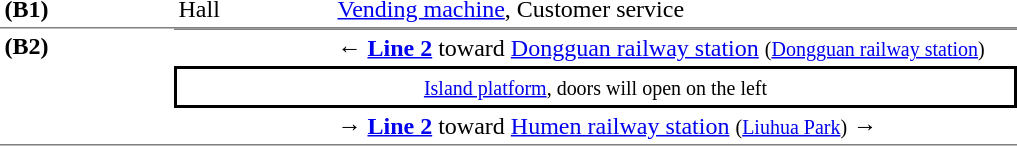<table table border=0 cellspacing=0 cellpadding=3>
<tr>
<td style="border-bottom:solid 1px gray;border-top:solid 0px gray;" width=110 valign=top><strong>(B1)</strong></td>
<td style="border-top:solid 0px gray;border-bottom:solid 1px gray;" width=100 valign=top>Hall</td>
<td style="border-top:solid 0px gray;border-bottom:solid 1px gray;" width=390 valign=top><a href='#'>Vending machine</a>, Customer service</td>
</tr>
<tr>
<td style="border-top:solid 0px gray;border-bottom:solid 1px gray;" width=110 rowspan=3 valign=top><strong>(B2)</strong></td>
<td style="border-top:solid 1px gray;" width=100></td>
<td style="border-top:solid 1px gray;" width=450>← <a href='#'><span><strong>Line 2</strong></span></a> toward <a href='#'>Dongguan railway station</a> <small>(<a href='#'>Dongguan railway station</a>)</small></td>
</tr>
<tr>
<td style="border-top:solid 2px black;border-right:solid 2px black;border-left:solid 2px black;border-bottom:solid 2px black;text-align:center;" colspan=2><small><a href='#'>Island platform</a>, doors will open on the left</small></td>
</tr>
<tr>
<td style="border-bottom:solid 1px gray;" width=100></td>
<td style="border-bottom:solid 1px gray;" width=390><span>→</span> <a href='#'><span><strong>Line 2</strong></span></a> toward <a href='#'>Humen railway station</a> <small>(<a href='#'>Liuhua Park</a>)</small> →</td>
</tr>
</table>
